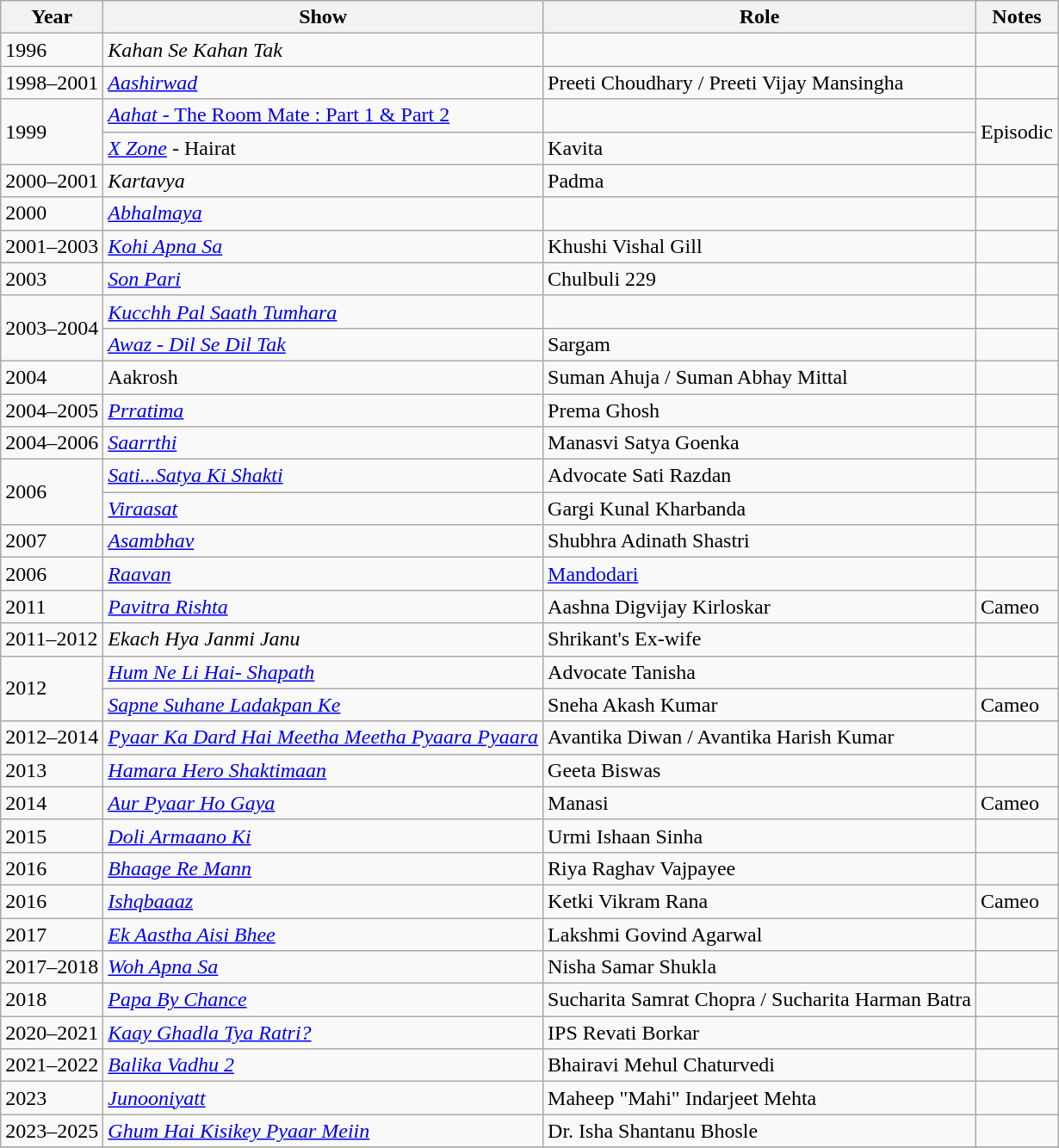<table class="wikitable sortable">
<tr>
<th>Year</th>
<th>Show</th>
<th>Role</th>
<th>Notes</th>
</tr>
<tr>
<td>1996</td>
<td><em>Kahan Se Kahan Tak</em></td>
<td></td>
<td></td>
</tr>
<tr>
<td>1998–2001</td>
<td><em><a href='#'>Aashirwad</a></em></td>
<td>Preeti Choudhary / Preeti Vijay Mansingha</td>
<td></td>
</tr>
<tr>
<td rowspan="2">1999</td>
<td><a href='#'><em>Aahat</em> - The Room Mate : Part 1 & Part 2</a></td>
<td></td>
<td rowspan="2">Episodic</td>
</tr>
<tr>
<td><em><a href='#'>X Zone</a></em> - Hairat</td>
<td>Kavita</td>
</tr>
<tr>
<td>2000–2001</td>
<td><em>Kartavya</em></td>
<td>Padma</td>
<td></td>
</tr>
<tr>
<td>2000</td>
<td><em><a href='#'>Abhalmaya</a></em></td>
<td></td>
<td></td>
</tr>
<tr>
<td>2001–2003</td>
<td><em><a href='#'>Kohi Apna Sa</a></em></td>
<td>Khushi Vishal Gill</td>
<td></td>
</tr>
<tr>
<td>2003</td>
<td><em><a href='#'>Son Pari</a></em></td>
<td>Chulbuli 229</td>
<td></td>
</tr>
<tr>
<td rowspan="2">2003–2004</td>
<td><em><a href='#'>Kucchh Pal Saath Tumhara</a></em></td>
<td></td>
<td></td>
</tr>
<tr>
<td><em><a href='#'>Awaz - Dil Se Dil Tak</a></em></td>
<td>Sargam</td>
<td></td>
</tr>
<tr>
<td>2004</td>
<td>Aakrosh</td>
<td>Suman Ahuja / Suman Abhay Mittal</td>
<td></td>
</tr>
<tr>
<td>2004–2005</td>
<td><em><a href='#'>Prratima</a></em></td>
<td>Prema Ghosh</td>
<td></td>
</tr>
<tr>
<td>2004–2006</td>
<td><em><a href='#'>Saarrthi</a></em></td>
<td>Manasvi Satya Goenka</td>
<td></td>
</tr>
<tr>
<td rowspan="2">2006</td>
<td><em><a href='#'>Sati...Satya Ki Shakti</a></em></td>
<td>Advocate Sati Razdan</td>
<td></td>
</tr>
<tr>
<td><em><a href='#'>Viraasat</a></em></td>
<td>Gargi Kunal Kharbanda</td>
<td></td>
</tr>
<tr>
<td>2007</td>
<td><em><a href='#'>Asambhav</a></em></td>
<td>Shubhra Adinath Shastri</td>
<td></td>
</tr>
<tr>
<td>2006</td>
<td><em><a href='#'>Raavan</a></em></td>
<td><a href='#'>Mandodari</a></td>
<td></td>
</tr>
<tr>
<td>2011</td>
<td><em><a href='#'>Pavitra Rishta</a></em></td>
<td>Aashna Digvijay Kirloskar</td>
<td>Cameo</td>
</tr>
<tr>
<td>2011–2012</td>
<td><em>Ekach Hya Janmi Janu</em></td>
<td>Shrikant's Ex-wife</td>
<td></td>
</tr>
<tr>
<td rowspan="2">2012</td>
<td><em><a href='#'>Hum Ne Li Hai- Shapath</a></em></td>
<td>Advocate Tanisha</td>
<td></td>
</tr>
<tr>
<td><em><a href='#'>Sapne Suhane Ladakpan Ke</a></em></td>
<td>Sneha Akash Kumar</td>
<td>Cameo</td>
</tr>
<tr>
<td>2012–2014</td>
<td><em><a href='#'>Pyaar Ka Dard Hai Meetha Meetha Pyaara Pyaara</a></em></td>
<td>Avantika Diwan / Avantika Harish Kumar</td>
<td></td>
</tr>
<tr>
<td>2013</td>
<td><em><a href='#'>Hamara Hero Shaktimaan</a></em></td>
<td>Geeta Biswas</td>
<td></td>
</tr>
<tr>
<td>2014</td>
<td><em><a href='#'>Aur Pyaar Ho Gaya</a></em></td>
<td>Manasi</td>
<td>Cameo</td>
</tr>
<tr>
<td>2015</td>
<td><em><a href='#'>Doli Armaano Ki</a></em></td>
<td>Urmi Ishaan Sinha</td>
<td></td>
</tr>
<tr>
<td>2016</td>
<td><em><a href='#'>Bhaage Re Mann</a></em></td>
<td>Riya Raghav Vajpayee</td>
<td></td>
</tr>
<tr>
<td>2016</td>
<td><em><a href='#'>Ishqbaaaz</a></em></td>
<td>Ketki Vikram Rana</td>
<td>Cameo</td>
</tr>
<tr>
<td>2017</td>
<td><em><a href='#'>Ek Aastha Aisi Bhee</a></em></td>
<td>Lakshmi Govind Agarwal</td>
<td></td>
</tr>
<tr>
<td>2017–2018</td>
<td><em><a href='#'>Woh Apna Sa</a></em></td>
<td>Nisha Samar Shukla</td>
<td></td>
</tr>
<tr>
<td>2018</td>
<td><em><a href='#'>Papa By Chance</a></em></td>
<td>Sucharita Samrat Chopra / Sucharita Harman Batra</td>
<td></td>
</tr>
<tr>
<td>2020–2021</td>
<td><em><a href='#'>Kaay Ghadla Tya Ratri?</a></em></td>
<td>IPS Revati Borkar</td>
<td></td>
</tr>
<tr>
<td>2021–2022</td>
<td><em><a href='#'>Balika Vadhu 2</a></em></td>
<td>Bhairavi Mehul Chaturvedi</td>
<td></td>
</tr>
<tr>
<td>2023</td>
<td><em><a href='#'>Junooniyatt</a></em></td>
<td>Maheep "Mahi" Indarjeet Mehta</td>
<td></td>
</tr>
<tr>
<td>2023–2025</td>
<td><em><a href='#'>Ghum Hai Kisikey Pyaar Meiin</a></em></td>
<td>Dr. Isha Shantanu Bhosle</td>
<td></td>
</tr>
<tr>
</tr>
</table>
